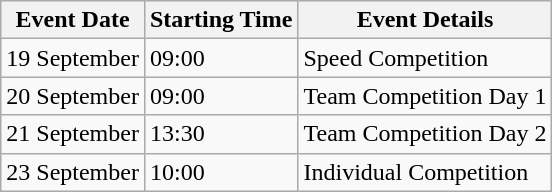<table class="wikitable">
<tr>
<th>Event Date</th>
<th>Starting Time</th>
<th>Event Details</th>
</tr>
<tr>
<td>19 September</td>
<td>09:00</td>
<td>Speed Competition</td>
</tr>
<tr>
<td>20 September</td>
<td>09:00</td>
<td>Team Competition Day 1</td>
</tr>
<tr>
<td>21 September</td>
<td>13:30</td>
<td>Team Competition Day 2</td>
</tr>
<tr>
<td>23 September</td>
<td>10:00</td>
<td>Individual Competition</td>
</tr>
</table>
